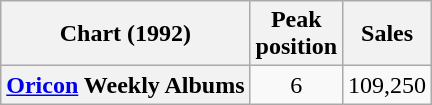<table class="wikitable sortable plainrowheaders">
<tr>
<th scope="col">Chart (1992)</th>
<th scope="col">Peak<br>position</th>
<th scope="col">Sales</th>
</tr>
<tr>
<th scope="row"><a href='#'>Oricon</a> Weekly Albums</th>
<td align="center">6</td>
<td align="center">109,250</td>
</tr>
</table>
